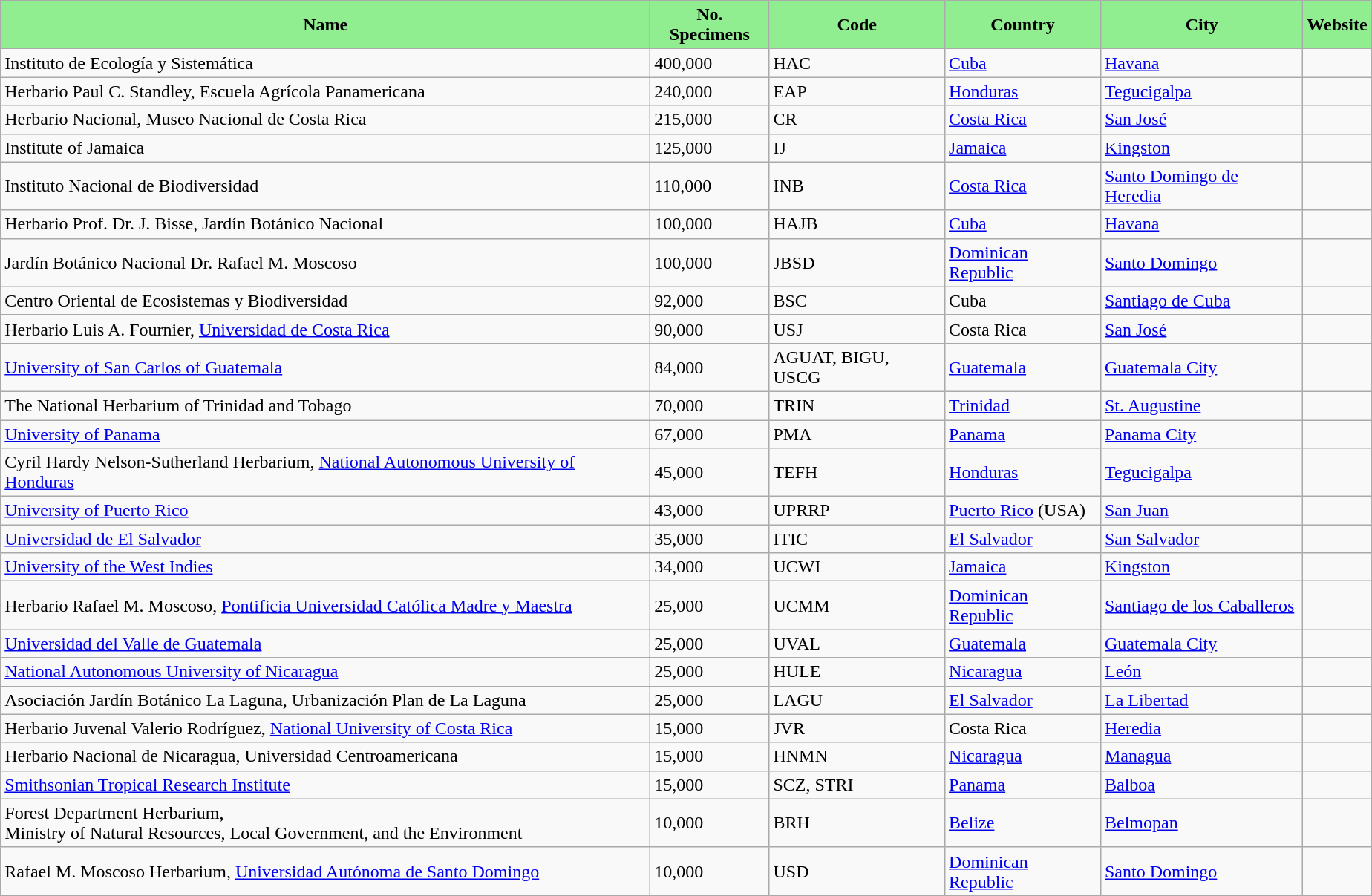<table class="wikitable sortable" align="left" style="margin-left:1em">
<tr>
<th style="background:lightgreen" align="center">Name</th>
<th style="background:lightgreen" align="center">No. Specimens</th>
<th style="background:lightgreen" align="center">Code</th>
<th style="background:lightgreen" align="center">Country</th>
<th style="background:lightgreen" align="center">City</th>
<th style="background:lightgreen" align="center">Website</th>
</tr>
<tr>
<td>Instituto de Ecología y Sistemática</td>
<td>400,000</td>
<td>HAC</td>
<td><a href='#'>Cuba</a></td>
<td><a href='#'>Havana</a></td>
<td></td>
</tr>
<tr>
<td>Herbario Paul C. Standley, Escuela Agrícola Panamericana</td>
<td>240,000</td>
<td>EAP</td>
<td><a href='#'>Honduras</a></td>
<td><a href='#'>Tegucigalpa</a></td>
<td></td>
</tr>
<tr>
<td>Herbario Nacional, Museo Nacional de Costa Rica</td>
<td>215,000</td>
<td>CR</td>
<td><a href='#'>Costa Rica</a></td>
<td><a href='#'>San José</a></td>
<td></td>
</tr>
<tr>
<td>Institute of Jamaica</td>
<td>125,000</td>
<td>IJ</td>
<td><a href='#'>Jamaica</a></td>
<td><a href='#'>Kingston</a></td>
<td></td>
</tr>
<tr>
<td>Instituto Nacional de Biodiversidad</td>
<td>110,000</td>
<td>INB</td>
<td><a href='#'>Costa Rica</a></td>
<td><a href='#'>Santo Domingo de Heredia</a></td>
<td></td>
</tr>
<tr>
<td>Herbario Prof. Dr. J. Bisse, Jardín Botánico Nacional</td>
<td>100,000</td>
<td>HAJB</td>
<td><a href='#'>Cuba</a></td>
<td><a href='#'>Havana</a></td>
<td></td>
</tr>
<tr>
<td>Jardín Botánico Nacional Dr. Rafael M. Moscoso</td>
<td>100,000</td>
<td>JBSD</td>
<td><a href='#'>Dominican Republic</a></td>
<td><a href='#'>Santo Domingo</a></td>
<td></td>
</tr>
<tr>
<td>Centro Oriental de Ecosistemas y Biodiversidad</td>
<td>92,000</td>
<td>BSC</td>
<td>Cuba</td>
<td><a href='#'>Santiago de Cuba</a></td>
<td></td>
</tr>
<tr>
<td>Herbario Luis A. Fournier, <a href='#'>Universidad de Costa Rica</a></td>
<td>90,000</td>
<td>USJ</td>
<td>Costa Rica</td>
<td><a href='#'>San José</a></td>
<td></td>
</tr>
<tr>
<td><a href='#'>University of San Carlos of Guatemala</a></td>
<td>84,000</td>
<td>AGUAT, BIGU, USCG</td>
<td><a href='#'>Guatemala</a></td>
<td><a href='#'>Guatemala City</a></td>
<td></td>
</tr>
<tr>
<td>The National Herbarium of Trinidad and Tobago</td>
<td>70,000</td>
<td>TRIN</td>
<td><a href='#'>Trinidad</a></td>
<td><a href='#'>St. Augustine</a></td>
<td></td>
</tr>
<tr>
<td><a href='#'>University of Panama</a></td>
<td>67,000</td>
<td>PMA</td>
<td><a href='#'>Panama</a></td>
<td><a href='#'>Panama City</a></td>
<td></td>
</tr>
<tr>
<td>Cyril Hardy Nelson-Sutherland Herbarium, <a href='#'>National Autonomous University of Honduras</a></td>
<td>45,000</td>
<td>TEFH</td>
<td><a href='#'>Honduras</a></td>
<td><a href='#'>Tegucigalpa</a></td>
<td></td>
</tr>
<tr>
<td><a href='#'>University of Puerto Rico</a></td>
<td>43,000</td>
<td>UPRRP</td>
<td><a href='#'>Puerto Rico</a> (USA)</td>
<td><a href='#'>San Juan</a></td>
<td></td>
</tr>
<tr>
<td><a href='#'>Universidad de El Salvador</a></td>
<td>35,000</td>
<td>ITIC</td>
<td><a href='#'>El Salvador</a></td>
<td><a href='#'>San Salvador</a></td>
<td></td>
</tr>
<tr>
<td><a href='#'>University of the West Indies</a></td>
<td>34,000</td>
<td>UCWI</td>
<td><a href='#'>Jamaica</a></td>
<td><a href='#'>Kingston</a></td>
<td></td>
</tr>
<tr>
<td>Herbario Rafael M. Moscoso, <a href='#'>Pontificia Universidad Católica Madre y Maestra</a></td>
<td>25,000</td>
<td>UCMM</td>
<td><a href='#'>Dominican Republic</a></td>
<td><a href='#'>Santiago de los Caballeros</a></td>
<td></td>
</tr>
<tr>
<td><a href='#'>Universidad del Valle de Guatemala</a></td>
<td>25,000</td>
<td>UVAL</td>
<td><a href='#'>Guatemala</a></td>
<td><a href='#'>Guatemala City</a></td>
<td></td>
</tr>
<tr>
<td><a href='#'>National Autonomous University of Nicaragua</a></td>
<td>25,000</td>
<td>HULE</td>
<td><a href='#'>Nicaragua</a></td>
<td><a href='#'>León</a></td>
<td></td>
</tr>
<tr>
<td>Asociación Jardín Botánico La Laguna, Urbanización Plan de La Laguna</td>
<td>25,000</td>
<td>LAGU</td>
<td><a href='#'>El Salvador</a></td>
<td><a href='#'>La Libertad</a></td>
<td></td>
</tr>
<tr>
<td>Herbario Juvenal Valerio Rodríguez, <a href='#'>National University of Costa Rica</a></td>
<td>15,000</td>
<td>JVR</td>
<td>Costa Rica</td>
<td><a href='#'>Heredia</a></td>
<td></td>
</tr>
<tr>
<td>Herbario Nacional de Nicaragua, Universidad Centroamericana</td>
<td>15,000</td>
<td>HNMN</td>
<td><a href='#'>Nicaragua</a></td>
<td><a href='#'>Managua</a></td>
<td></td>
</tr>
<tr>
<td><a href='#'>Smithsonian Tropical Research Institute</a></td>
<td>15,000</td>
<td>SCZ, STRI</td>
<td><a href='#'>Panama</a></td>
<td><a href='#'>Balboa</a></td>
<td></td>
</tr>
<tr>
<td>Forest Department Herbarium,<br>Ministry of Natural Resources, Local Government, and the Environment</td>
<td>10,000</td>
<td>BRH</td>
<td><a href='#'>Belize</a></td>
<td><a href='#'>Belmopan</a></td>
<td></td>
</tr>
<tr>
<td>Rafael M. Moscoso Herbarium, <a href='#'>Universidad Autónoma de Santo Domingo</a></td>
<td>10,000</td>
<td>USD</td>
<td><a href='#'>Dominican Republic</a></td>
<td><a href='#'>Santo Domingo</a></td>
</tr>
</table>
